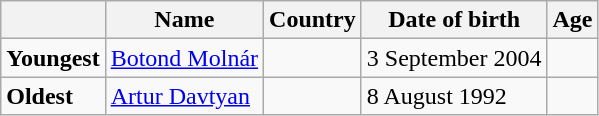<table class="wikitable">
<tr>
<th></th>
<th><strong>Name</strong></th>
<th><strong>Country</strong></th>
<th><strong>Date of birth</strong></th>
<th><strong>Age</strong></th>
</tr>
<tr>
<td><strong>Youngest</strong></td>
<td><a href='#'>Botond Molnár</a></td>
<td></td>
<td>3 September 2004</td>
<td></td>
</tr>
<tr>
<td><strong>Oldest</strong></td>
<td><a href='#'>Artur Davtyan</a></td>
<td></td>
<td>8 August 1992</td>
<td></td>
</tr>
</table>
